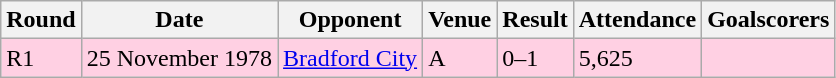<table class="wikitable">
<tr>
<th>Round</th>
<th>Date</th>
<th>Opponent</th>
<th>Venue</th>
<th>Result</th>
<th>Attendance</th>
<th>Goalscorers</th>
</tr>
<tr style="background-color: #ffd0e3;">
<td>R1</td>
<td>25 November 1978</td>
<td><a href='#'>Bradford City</a></td>
<td>A</td>
<td>0–1</td>
<td>5,625</td>
<td></td>
</tr>
</table>
